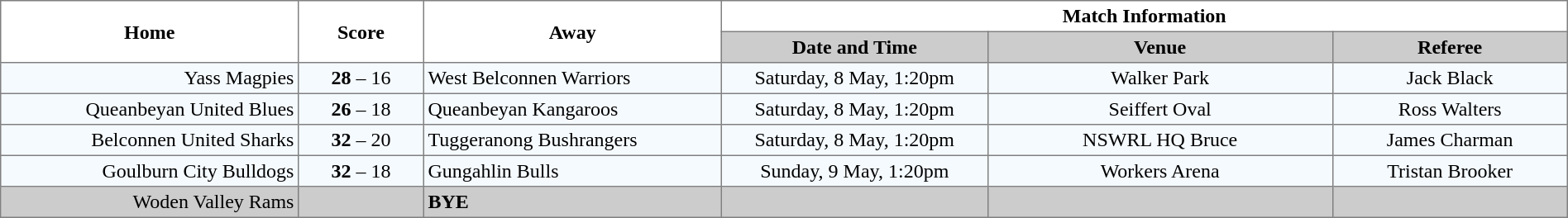<table border="1" cellpadding="3" cellspacing="0" width="100%" style="border-collapse:collapse;  text-align:center;">
<tr>
<th rowspan="2" width="19%">Home</th>
<th rowspan="2" width="8%">Score</th>
<th rowspan="2" width="19%">Away</th>
<th colspan="3">Match Information</th>
</tr>
<tr bgcolor="#CCCCCC">
<th width="17%">Date and Time</th>
<th width="22%">Venue</th>
<th width="50%">Referee</th>
</tr>
<tr style="text-align:center; background:#f5faff;">
<td align="right">Yass Magpies </td>
<td><strong>28</strong> – 16</td>
<td align="left"> West Belconnen Warriors</td>
<td>Saturday, 8 May, 1:20pm</td>
<td>Walker Park</td>
<td>Jack Black</td>
</tr>
<tr style="text-align:center; background:#f5faff;">
<td align="right">Queanbeyan United Blues </td>
<td><strong>26</strong> – 18</td>
<td align="left"> Queanbeyan Kangaroos</td>
<td>Saturday, 8 May, 1:20pm</td>
<td>Seiffert Oval</td>
<td>Ross Walters</td>
</tr>
<tr style="text-align:center; background:#f5faff;">
<td align="right">Belconnen United Sharks </td>
<td><strong>32</strong> – 20</td>
<td align="left"> Tuggeranong Bushrangers</td>
<td>Saturday, 8 May, 1:20pm</td>
<td>NSWRL HQ Bruce</td>
<td>James Charman</td>
</tr>
<tr style="text-align:center; background:#f5faff;">
<td align="right">Goulburn City Bulldogs </td>
<td><strong>32</strong> – 18</td>
<td align="left"> Gungahlin Bulls</td>
<td>Sunday, 9 May, 1:20pm</td>
<td>Workers Arena</td>
<td>Tristan Brooker</td>
</tr>
<tr style="text-align:center; background:#CCCCCC;">
<td align="right">Woden Valley Rams </td>
<td></td>
<td align="left"><strong>BYE</strong></td>
<td></td>
<td></td>
<td></td>
</tr>
</table>
